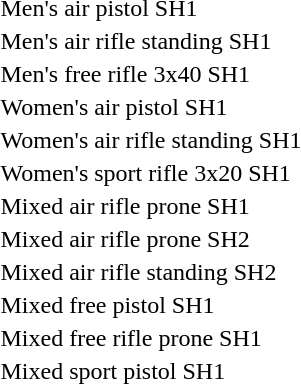<table>
<tr>
<td>Men's air pistol SH1<br></td>
<td></td>
<td></td>
<td></td>
</tr>
<tr>
<td>Men's air rifle standing SH1<br></td>
<td></td>
<td></td>
<td></td>
</tr>
<tr>
<td>Men's free rifle 3x40 SH1<br></td>
<td></td>
<td></td>
<td></td>
</tr>
<tr>
<td>Women's air pistol SH1<br></td>
<td></td>
<td></td>
<td></td>
</tr>
<tr>
<td>Women's air rifle standing SH1<br></td>
<td></td>
<td></td>
<td></td>
</tr>
<tr>
<td>Women's sport rifle 3x20 SH1<br></td>
<td></td>
<td></td>
<td></td>
</tr>
<tr>
<td>Mixed air rifle prone SH1<br></td>
<td></td>
<td></td>
<td></td>
</tr>
<tr>
<td>Mixed air rifle prone SH2<br></td>
<td></td>
<td></td>
<td></td>
</tr>
<tr>
<td>Mixed air rifle standing SH2<br></td>
<td></td>
<td></td>
<td></td>
</tr>
<tr>
<td>Mixed free pistol SH1<br></td>
<td></td>
<td></td>
<td></td>
</tr>
<tr>
<td>Mixed free rifle prone SH1<br></td>
<td></td>
<td></td>
<td></td>
</tr>
<tr>
<td>Mixed sport pistol SH1<br></td>
<td></td>
<td></td>
<td></td>
</tr>
</table>
